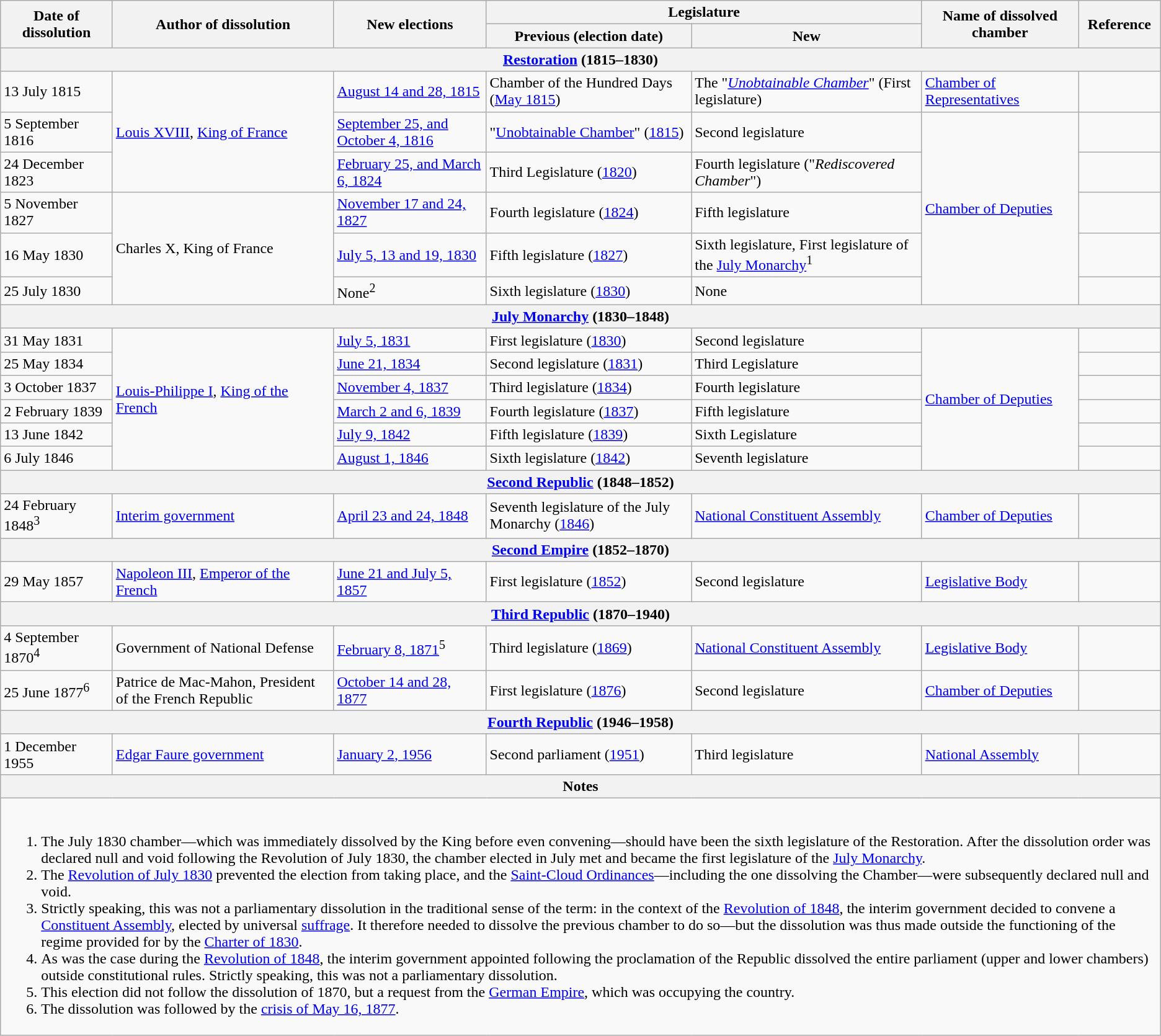<table class="wikitable">
<tr>
<th rowspan="2">Date of dissolution</th>
<th rowspan="2">Author of dissolution</th>
<th rowspan="2">New elections</th>
<th colspan="2">Legislature</th>
<th rowspan="2">Name of dissolved chamber</th>
<th rowspan="2">Reference</th>
</tr>
<tr>
<th>Previous (election date)</th>
<th>New</th>
</tr>
<tr>
<th colspan="7"><a href='#'>Restoration</a> (1815–1830)</th>
</tr>
<tr>
<td>13 July 1815</td>
<td rowspan="3"><a href='#'>Louis XVIII</a>, <a href='#'>King of France</a></td>
<td><a href='#'>August 14 and 28, 1815</a></td>
<td>Chamber of the Hundred Days (<a href='#'>May 1815</a>)</td>
<td>The "<em><a href='#'>Unobtainable Chamber</a></em>" (First legislature)</td>
<td><a href='#'>Chamber of Representatives</a></td>
<td></td>
</tr>
<tr>
<td>5 September 1816</td>
<td><a href='#'>September 25, and October 4, 1816</a></td>
<td>"<a href='#'>Unobtainable Chamber</a>" (<a href='#'>1815</a>)</td>
<td>Second legislature</td>
<td rowspan="5"><a href='#'>Chamber of Deputies</a></td>
<td></td>
</tr>
<tr>
<td>24 December 1823</td>
<td><a href='#'>February 25, and March 6, 1824</a></td>
<td>Third Legislature (<a href='#'>1820</a>)</td>
<td>Fourth legislature ("<em>Rediscovered Chamber</em>")</td>
<td></td>
</tr>
<tr>
<td>5 November 1827</td>
<td rowspan="3">Charles X, King of France</td>
<td><a href='#'>November 17 and 24, 1827</a></td>
<td>Fourth legislature (<a href='#'>1824</a>)</td>
<td>Fifth legislature</td>
<td></td>
</tr>
<tr>
<td>16 May 1830</td>
<td><a href='#'>July 5, 13 and 19, 1830</a></td>
<td>Fifth legislature (<a href='#'>1827</a>)</td>
<td>Sixth legislature, First legislature of the <a href='#'>July Monarchy</a><sup>1</sup></td>
<td></td>
</tr>
<tr>
<td>25 July 1830</td>
<td>None<sup>2</sup></td>
<td>Sixth legislature (<a href='#'>1830</a>)</td>
<td>None</td>
<td></td>
</tr>
<tr>
<th colspan="7"><a href='#'>July Monarchy</a> (1830–1848)</th>
</tr>
<tr>
<td>31 May 1831</td>
<td rowspan="6"><a href='#'>Louis-Philippe I</a>, <a href='#'>King of the French</a></td>
<td><a href='#'>July 5, 1831</a></td>
<td>First legislature (<a href='#'>1830</a>)</td>
<td>Second legislature</td>
<td rowspan="6"><a href='#'>Chamber of Deputies</a></td>
<td></td>
</tr>
<tr>
<td>25 May 1834</td>
<td><a href='#'>June 21, 1834</a></td>
<td>Second legislature (<a href='#'>1831</a>)</td>
<td>Third Legislature</td>
<td></td>
</tr>
<tr>
<td>3 October 1837</td>
<td><a href='#'>November 4, 1837</a></td>
<td>Third legislature (<a href='#'>1834</a>)</td>
<td>Fourth legislature</td>
<td></td>
</tr>
<tr>
<td>2 February 1839</td>
<td><a href='#'>March 2 and 6, 1839</a></td>
<td>Fourth legislature (<a href='#'>1837</a>)</td>
<td>Fifth legislature</td>
<td></td>
</tr>
<tr>
<td>13 June 1842</td>
<td><a href='#'>July 9, 1842</a></td>
<td>Fifth legislature (<a href='#'>1839</a>)</td>
<td>Sixth Legislature</td>
<td></td>
</tr>
<tr>
<td>6 July 1846</td>
<td><a href='#'>August 1, 1846</a></td>
<td>Sixth legislature (<a href='#'>1842</a>)</td>
<td>Seventh legislature</td>
<td></td>
</tr>
<tr>
<th colspan="7"><a href='#'>Second Republic</a> (1848–1852)</th>
</tr>
<tr>
<td>24 February 1848<sup>3</sup></td>
<td><a href='#'>Interim government</a></td>
<td><a href='#'>April 23 and 24, 1848</a></td>
<td>Seventh legislature of the July Monarchy (<a href='#'>1846</a>)</td>
<td><a href='#'>National Constituent Assembly</a></td>
<td><a href='#'>Chamber of Deputies</a></td>
<td></td>
</tr>
<tr>
<th colspan="7"><a href='#'>Second Empire</a> (1852–1870)</th>
</tr>
<tr>
<td>29 May 1857</td>
<td><a href='#'>Napoleon III</a>, <a href='#'>Emperor of the French</a></td>
<td><a href='#'>June 21 and July 5, 1857</a></td>
<td>First legislature (<a href='#'>1852</a>)</td>
<td>Second legislature</td>
<td><a href='#'>Legislative Body</a></td>
<td></td>
</tr>
<tr>
<th colspan="7"><a href='#'>Third Republic</a> (1870–1940)</th>
</tr>
<tr>
<td>4 September 1870<sup>4</sup></td>
<td>Government of National Defense</td>
<td><a href='#'>February 8, 1871</a><sup>5</sup></td>
<td>Third legislature (<a href='#'>1869</a>)</td>
<td><a href='#'>National Constituent Assembly</a></td>
<td><a href='#'>Legislative Body</a></td>
<td></td>
</tr>
<tr>
<td>25 June 1877<sup>6</sup></td>
<td>Patrice de Mac-Mahon, President of the French Republic</td>
<td><a href='#'>October 14 and 28, 1877</a></td>
<td>First legislature (<a href='#'>1876</a>)</td>
<td>Second legislature</td>
<td><a href='#'>Chamber of Deputies</a></td>
<td></td>
</tr>
<tr>
<th colspan="7"><a href='#'>Fourth Republic</a> (1946–1958)</th>
</tr>
<tr>
<td>1 December 1955</td>
<td><a href='#'>Edgar Faure government</a></td>
<td><a href='#'>January 2, 1956</a></td>
<td>Second parliament (<a href='#'>1951</a>)</td>
<td>Third legislature</td>
<td><a href='#'>National Assembly</a></td>
<td></td>
</tr>
<tr>
<th colspan="7">Notes</th>
</tr>
<tr>
<td colspan="7"><br><ol><li>The July 1830 chamber—which was immediately dissolved by the King before even convening—should have been the sixth legislature of the Restoration. After the dissolution order was declared null and void following the Revolution of July 1830, the chamber elected in July met and became the first legislature of the <a href='#'>July Monarchy</a>.</li><li>The <a href='#'>Revolution of July 1830</a> prevented the election from taking place, and the <a href='#'>Saint-Cloud Ordinances</a>—including the one dissolving the Chamber—were subsequently declared null and void.</li><li>Strictly speaking, this was not a parliamentary dissolution in the traditional sense of the term: in the context of the <a href='#'>Revolution of 1848</a>, the interim government decided to convene a <a href='#'>Constituent Assembly</a>, elected by universal <a href='#'>suffrage</a>. It therefore needed to dissolve the previous chamber to do so—but the dissolution was thus made outside the functioning of the regime provided for by the <a href='#'>Charter of 1830</a>.</li><li>As was the case during the <a href='#'>Revolution of 1848</a>, the interim government appointed following the proclamation of the Republic dissolved the entire parliament (upper and lower chambers) outside constitutional rules. Strictly speaking, this was not a parliamentary dissolution.</li><li>This election did not follow the dissolution of 1870, but a request from the <a href='#'>German Empire</a>, which was occupying the country.</li><li>The dissolution was followed by the <a href='#'>crisis of May 16, 1877</a>.</li></ol></td>
</tr>
</table>
